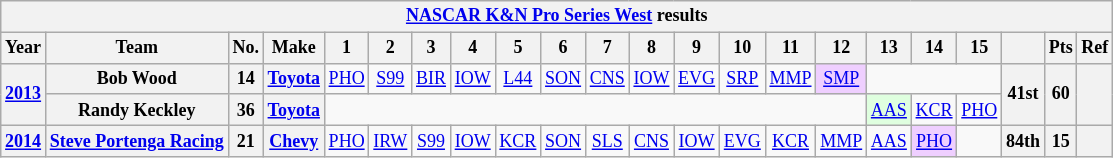<table class="wikitable" style="text-align:center; font-size:75%">
<tr>
<th colspan=23><a href='#'>NASCAR K&N Pro Series West</a> results</th>
</tr>
<tr>
<th>Year</th>
<th>Team</th>
<th>No.</th>
<th>Make</th>
<th>1</th>
<th>2</th>
<th>3</th>
<th>4</th>
<th>5</th>
<th>6</th>
<th>7</th>
<th>8</th>
<th>9</th>
<th>10</th>
<th>11</th>
<th>12</th>
<th>13</th>
<th>14</th>
<th>15</th>
<th></th>
<th>Pts</th>
<th>Ref</th>
</tr>
<tr>
<th rowspan=2><a href='#'>2013</a></th>
<th>Bob Wood</th>
<th>14</th>
<th><a href='#'>Toyota</a></th>
<td><a href='#'>PHO</a></td>
<td><a href='#'>S99</a></td>
<td><a href='#'>BIR</a></td>
<td><a href='#'>IOW</a></td>
<td><a href='#'>L44</a></td>
<td><a href='#'>SON</a></td>
<td><a href='#'>CNS</a></td>
<td><a href='#'>IOW</a></td>
<td><a href='#'>EVG</a></td>
<td><a href='#'>SRP</a></td>
<td><a href='#'>MMP</a></td>
<td style="background:#EFCFFF;"><a href='#'>SMP</a><br></td>
<td colspan=3></td>
<th rowspan=2>41st</th>
<th rowspan=2>60</th>
<th rowspan=2></th>
</tr>
<tr>
<th>Randy Keckley</th>
<th>36</th>
<th><a href='#'>Toyota</a></th>
<td colspan=12></td>
<td style="background:#DFFFDF;"><a href='#'>AAS</a><br></td>
<td><a href='#'>KCR</a></td>
<td><a href='#'>PHO</a></td>
</tr>
<tr>
<th><a href='#'>2014</a></th>
<th><a href='#'>Steve Portenga Racing</a></th>
<th>21</th>
<th><a href='#'>Chevy</a></th>
<td><a href='#'>PHO</a></td>
<td><a href='#'>IRW</a></td>
<td><a href='#'>S99</a></td>
<td><a href='#'>IOW</a></td>
<td><a href='#'>KCR</a></td>
<td><a href='#'>SON</a></td>
<td><a href='#'>SLS</a></td>
<td><a href='#'>CNS</a></td>
<td><a href='#'>IOW</a></td>
<td><a href='#'>EVG</a></td>
<td><a href='#'>KCR</a></td>
<td><a href='#'>MMP</a></td>
<td><a href='#'>AAS</a></td>
<td style="background:#EFCFFF;"><a href='#'>PHO</a><br></td>
<td></td>
<th>84th</th>
<th>15</th>
<th></th>
</tr>
</table>
